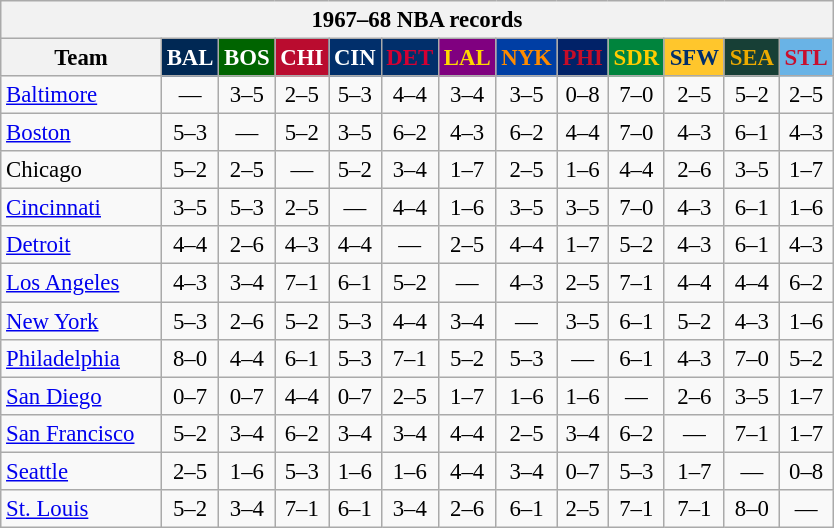<table class="wikitable" style="font-size:95%; text-align:center;">
<tr>
<th colspan=13>1967–68 NBA records</th>
</tr>
<tr>
<th width=100>Team</th>
<th style="background:#002854;color:#FFFFFF;width=35">BAL</th>
<th style="background:#006400;color:#FFFFFF;width=35">BOS</th>
<th style="background:#BA0C2F;color:#FFFFFF;width=35">CHI</th>
<th style="background:#012F6B;color:#FFFFFF;width=35">CIN</th>
<th style="background:#012F6B;color:#D40032;width=35">DET</th>
<th style="background:#800080;color:#FFD700;width=35">LAL</th>
<th style="background:#003EA4;color:#FF8C00;width=35">NYK</th>
<th style="background:#012268;color:#C60D28;width=35">PHI</th>
<th style="background:#00843D;color:#FFCC00;width=35">SDR</th>
<th style="background:#FFC62C;color:#012F6B;width=35">SFW</th>
<th style="background:#173F36;color:#EBAA00;width=35">SEA</th>
<th style="background:#69B3E6;color:#C70F2E;width=35">STL</th>
</tr>
<tr>
<td style="text-align:left;"><a href='#'>Baltimore</a></td>
<td>—</td>
<td>3–5</td>
<td>2–5</td>
<td>5–3</td>
<td>4–4</td>
<td>3–4</td>
<td>3–5</td>
<td>0–8</td>
<td>7–0</td>
<td>2–5</td>
<td>5–2</td>
<td>2–5</td>
</tr>
<tr>
<td style="text-align:left;"><a href='#'>Boston</a></td>
<td>5–3</td>
<td>—</td>
<td>5–2</td>
<td>3–5</td>
<td>6–2</td>
<td>4–3</td>
<td>6–2</td>
<td>4–4</td>
<td>7–0</td>
<td>4–3</td>
<td>6–1</td>
<td>4–3</td>
</tr>
<tr>
<td style="text-align:left;">Chicago</td>
<td>5–2</td>
<td>2–5</td>
<td>—</td>
<td>5–2</td>
<td>3–4</td>
<td>1–7</td>
<td>2–5</td>
<td>1–6</td>
<td>4–4</td>
<td>2–6</td>
<td>3–5</td>
<td>1–7</td>
</tr>
<tr>
<td style="text-align:left;"><a href='#'>Cincinnati</a></td>
<td>3–5</td>
<td>5–3</td>
<td>2–5</td>
<td>—</td>
<td>4–4</td>
<td>1–6</td>
<td>3–5</td>
<td>3–5</td>
<td>7–0</td>
<td>4–3</td>
<td>6–1</td>
<td>1–6</td>
</tr>
<tr>
<td style="text-align:left;"><a href='#'>Detroit</a></td>
<td>4–4</td>
<td>2–6</td>
<td>4–3</td>
<td>4–4</td>
<td>—</td>
<td>2–5</td>
<td>4–4</td>
<td>1–7</td>
<td>5–2</td>
<td>4–3</td>
<td>6–1</td>
<td>4–3</td>
</tr>
<tr>
<td style="text-align:left;"><a href='#'>Los Angeles</a></td>
<td>4–3</td>
<td>3–4</td>
<td>7–1</td>
<td>6–1</td>
<td>5–2</td>
<td>—</td>
<td>4–3</td>
<td>2–5</td>
<td>7–1</td>
<td>4–4</td>
<td>4–4</td>
<td>6–2</td>
</tr>
<tr>
<td style="text-align:left;"><a href='#'>New York</a></td>
<td>5–3</td>
<td>2–6</td>
<td>5–2</td>
<td>5–3</td>
<td>4–4</td>
<td>3–4</td>
<td>—</td>
<td>3–5</td>
<td>6–1</td>
<td>5–2</td>
<td>4–3</td>
<td>1–6</td>
</tr>
<tr>
<td style="text-align:left;"><a href='#'>Philadelphia</a></td>
<td>8–0</td>
<td>4–4</td>
<td>6–1</td>
<td>5–3</td>
<td>7–1</td>
<td>5–2</td>
<td>5–3</td>
<td>—</td>
<td>6–1</td>
<td>4–3</td>
<td>7–0</td>
<td>5–2</td>
</tr>
<tr>
<td style="text-align:left;"><a href='#'>San Diego</a></td>
<td>0–7</td>
<td>0–7</td>
<td>4–4</td>
<td>0–7</td>
<td>2–5</td>
<td>1–7</td>
<td>1–6</td>
<td>1–6</td>
<td>—</td>
<td>2–6</td>
<td>3–5</td>
<td>1–7</td>
</tr>
<tr>
<td style="text-align:left;"><a href='#'>San Francisco</a></td>
<td>5–2</td>
<td>3–4</td>
<td>6–2</td>
<td>3–4</td>
<td>3–4</td>
<td>4–4</td>
<td>2–5</td>
<td>3–4</td>
<td>6–2</td>
<td>—</td>
<td>7–1</td>
<td>1–7</td>
</tr>
<tr>
<td style="text-align:left;"><a href='#'>Seattle</a></td>
<td>2–5</td>
<td>1–6</td>
<td>5–3</td>
<td>1–6</td>
<td>1–6</td>
<td>4–4</td>
<td>3–4</td>
<td>0–7</td>
<td>5–3</td>
<td>1–7</td>
<td>—</td>
<td>0–8</td>
</tr>
<tr>
<td style="text-align:left;"><a href='#'>St. Louis</a></td>
<td>5–2</td>
<td>3–4</td>
<td>7–1</td>
<td>6–1</td>
<td>3–4</td>
<td>2–6</td>
<td>6–1</td>
<td>2–5</td>
<td>7–1</td>
<td>7–1</td>
<td>8–0</td>
<td>—</td>
</tr>
</table>
